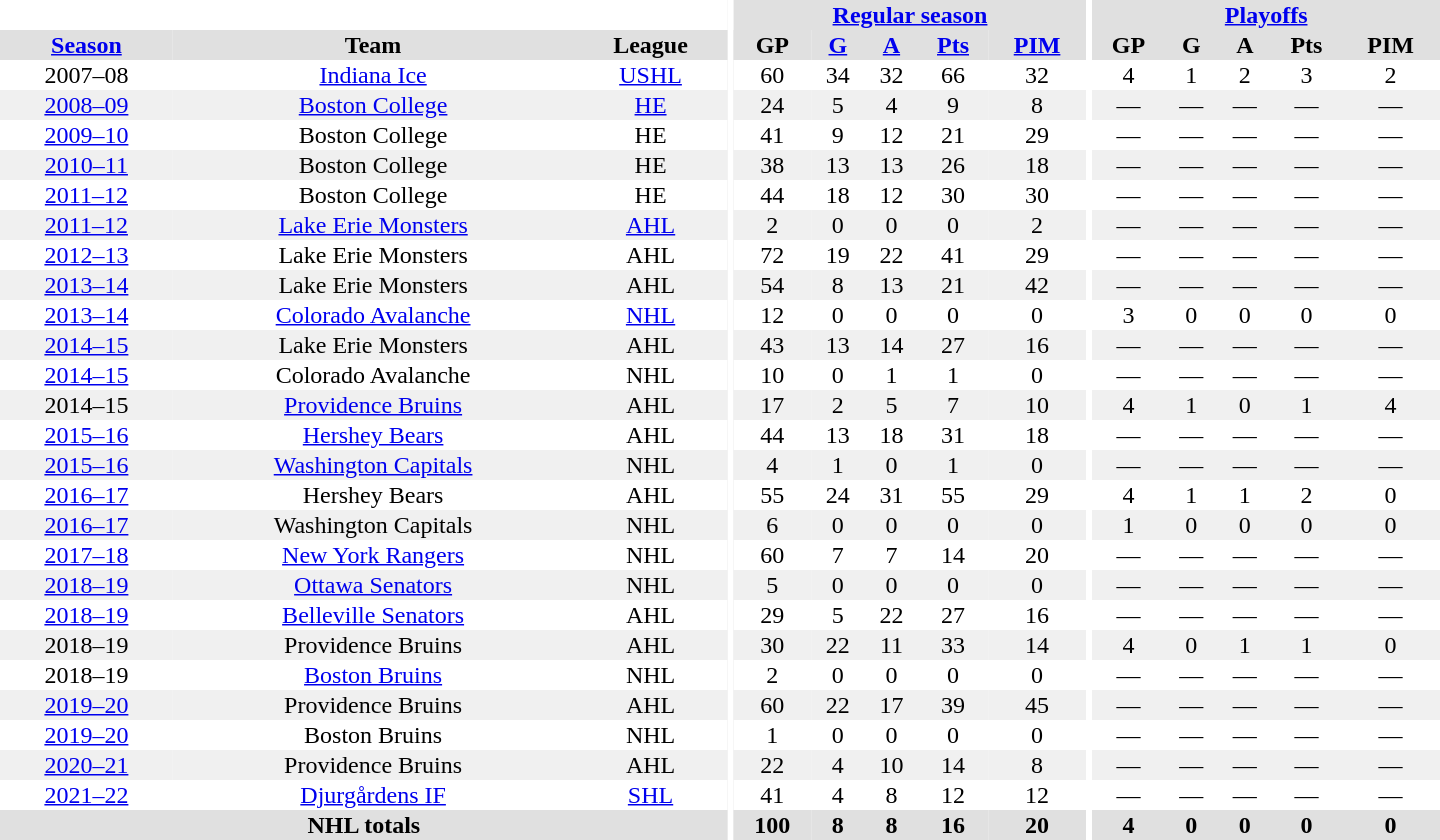<table border="0" cellpadding="1" cellspacing="0" style="text-align:center; width:60em">
<tr bgcolor="#e0e0e0">
<th colspan="3" bgcolor="#ffffff"></th>
<th rowspan="99" bgcolor="#ffffff"></th>
<th colspan="5"><a href='#'>Regular season</a></th>
<th rowspan="99" bgcolor="#ffffff"></th>
<th colspan="5"><a href='#'>Playoffs</a></th>
</tr>
<tr bgcolor="#e0e0e0">
<th><a href='#'>Season</a></th>
<th>Team</th>
<th>League</th>
<th>GP</th>
<th><a href='#'>G</a></th>
<th><a href='#'>A</a></th>
<th><a href='#'>Pts</a></th>
<th><a href='#'>PIM</a></th>
<th>GP</th>
<th>G</th>
<th>A</th>
<th>Pts</th>
<th>PIM</th>
</tr>
<tr>
<td>2007–08</td>
<td><a href='#'>Indiana Ice</a></td>
<td><a href='#'>USHL</a></td>
<td>60</td>
<td>34</td>
<td>32</td>
<td>66</td>
<td>32</td>
<td>4</td>
<td>1</td>
<td>2</td>
<td>3</td>
<td>2</td>
</tr>
<tr bgcolor="#f0f0f0">
<td><a href='#'>2008–09</a></td>
<td><a href='#'>Boston College</a></td>
<td><a href='#'>HE</a></td>
<td>24</td>
<td>5</td>
<td>4</td>
<td>9</td>
<td>8</td>
<td>—</td>
<td>—</td>
<td>—</td>
<td>—</td>
<td>—</td>
</tr>
<tr>
<td><a href='#'>2009–10</a></td>
<td>Boston College</td>
<td>HE</td>
<td>41</td>
<td>9</td>
<td>12</td>
<td>21</td>
<td>29</td>
<td>—</td>
<td>—</td>
<td>—</td>
<td>—</td>
<td>—</td>
</tr>
<tr bgcolor="#f0f0f0">
<td><a href='#'>2010–11</a></td>
<td>Boston College</td>
<td>HE</td>
<td>38</td>
<td>13</td>
<td>13</td>
<td>26</td>
<td>18</td>
<td>—</td>
<td>—</td>
<td>—</td>
<td>—</td>
<td>—</td>
</tr>
<tr>
<td><a href='#'>2011–12</a></td>
<td>Boston College</td>
<td>HE</td>
<td>44</td>
<td>18</td>
<td>12</td>
<td>30</td>
<td>30</td>
<td>—</td>
<td>—</td>
<td>—</td>
<td>—</td>
<td>—</td>
</tr>
<tr bgcolor="#f0f0f0">
<td><a href='#'>2011–12</a></td>
<td><a href='#'>Lake Erie Monsters</a></td>
<td><a href='#'>AHL</a></td>
<td>2</td>
<td>0</td>
<td>0</td>
<td>0</td>
<td>2</td>
<td>—</td>
<td>—</td>
<td>—</td>
<td>—</td>
<td>—</td>
</tr>
<tr>
<td><a href='#'>2012–13</a></td>
<td>Lake Erie Monsters</td>
<td>AHL</td>
<td>72</td>
<td>19</td>
<td>22</td>
<td>41</td>
<td>29</td>
<td>—</td>
<td>—</td>
<td>—</td>
<td>—</td>
<td>—</td>
</tr>
<tr bgcolor="#f0f0f0">
<td><a href='#'>2013–14</a></td>
<td>Lake Erie Monsters</td>
<td>AHL</td>
<td>54</td>
<td>8</td>
<td>13</td>
<td>21</td>
<td>42</td>
<td>—</td>
<td>—</td>
<td>—</td>
<td>—</td>
<td>—</td>
</tr>
<tr>
<td><a href='#'>2013–14</a></td>
<td><a href='#'>Colorado Avalanche</a></td>
<td><a href='#'>NHL</a></td>
<td>12</td>
<td>0</td>
<td>0</td>
<td>0</td>
<td>0</td>
<td>3</td>
<td>0</td>
<td>0</td>
<td>0</td>
<td>0</td>
</tr>
<tr bgcolor="#f0f0f0">
<td><a href='#'>2014–15</a></td>
<td>Lake Erie Monsters</td>
<td>AHL</td>
<td>43</td>
<td>13</td>
<td>14</td>
<td>27</td>
<td>16</td>
<td>—</td>
<td>—</td>
<td>—</td>
<td>—</td>
<td>—</td>
</tr>
<tr>
<td><a href='#'>2014–15</a></td>
<td>Colorado Avalanche</td>
<td>NHL</td>
<td>10</td>
<td>0</td>
<td>1</td>
<td>1</td>
<td>0</td>
<td>—</td>
<td>—</td>
<td>—</td>
<td>—</td>
<td>—</td>
</tr>
<tr bgcolor="#f0f0f0">
<td>2014–15</td>
<td><a href='#'>Providence Bruins</a></td>
<td>AHL</td>
<td>17</td>
<td>2</td>
<td>5</td>
<td>7</td>
<td>10</td>
<td>4</td>
<td>1</td>
<td>0</td>
<td>1</td>
<td>4</td>
</tr>
<tr>
<td><a href='#'>2015–16</a></td>
<td><a href='#'>Hershey Bears</a></td>
<td>AHL</td>
<td>44</td>
<td>13</td>
<td>18</td>
<td>31</td>
<td>18</td>
<td>—</td>
<td>—</td>
<td>—</td>
<td>—</td>
<td>—</td>
</tr>
<tr bgcolor="#f0f0f0">
<td><a href='#'>2015–16</a></td>
<td><a href='#'>Washington Capitals</a></td>
<td>NHL</td>
<td>4</td>
<td>1</td>
<td>0</td>
<td>1</td>
<td>0</td>
<td>—</td>
<td>—</td>
<td>—</td>
<td>—</td>
<td>—</td>
</tr>
<tr>
<td><a href='#'>2016–17</a></td>
<td>Hershey Bears</td>
<td>AHL</td>
<td>55</td>
<td>24</td>
<td>31</td>
<td>55</td>
<td>29</td>
<td>4</td>
<td>1</td>
<td>1</td>
<td>2</td>
<td>0</td>
</tr>
<tr bgcolor="#f0f0f0">
<td><a href='#'>2016–17</a></td>
<td>Washington Capitals</td>
<td>NHL</td>
<td>6</td>
<td>0</td>
<td>0</td>
<td>0</td>
<td>0</td>
<td>1</td>
<td>0</td>
<td>0</td>
<td>0</td>
<td>0</td>
</tr>
<tr>
<td><a href='#'>2017–18</a></td>
<td><a href='#'>New York Rangers</a></td>
<td>NHL</td>
<td>60</td>
<td>7</td>
<td>7</td>
<td>14</td>
<td>20</td>
<td>—</td>
<td>—</td>
<td>—</td>
<td>—</td>
<td>—</td>
</tr>
<tr bgcolor="#f0f0f0">
<td><a href='#'>2018–19</a></td>
<td><a href='#'>Ottawa Senators</a></td>
<td>NHL</td>
<td>5</td>
<td>0</td>
<td>0</td>
<td>0</td>
<td>0</td>
<td>—</td>
<td>—</td>
<td>—</td>
<td>—</td>
<td>—</td>
</tr>
<tr>
<td><a href='#'>2018–19</a></td>
<td><a href='#'>Belleville Senators</a></td>
<td>AHL</td>
<td>29</td>
<td>5</td>
<td>22</td>
<td>27</td>
<td>16</td>
<td>—</td>
<td>—</td>
<td>—</td>
<td>—</td>
<td>—</td>
</tr>
<tr bgcolor="#f0f0f0">
<td>2018–19</td>
<td>Providence Bruins</td>
<td>AHL</td>
<td>30</td>
<td>22</td>
<td>11</td>
<td>33</td>
<td>14</td>
<td>4</td>
<td>0</td>
<td>1</td>
<td>1</td>
<td>0</td>
</tr>
<tr>
<td>2018–19</td>
<td><a href='#'>Boston Bruins</a></td>
<td>NHL</td>
<td>2</td>
<td>0</td>
<td>0</td>
<td>0</td>
<td>0</td>
<td>—</td>
<td>—</td>
<td>—</td>
<td>—</td>
<td>—</td>
</tr>
<tr bgcolor="#f0f0f0">
<td><a href='#'>2019–20</a></td>
<td>Providence Bruins</td>
<td>AHL</td>
<td>60</td>
<td>22</td>
<td>17</td>
<td>39</td>
<td>45</td>
<td>—</td>
<td>—</td>
<td>—</td>
<td>—</td>
<td>—</td>
</tr>
<tr>
<td><a href='#'>2019–20</a></td>
<td>Boston Bruins</td>
<td>NHL</td>
<td>1</td>
<td>0</td>
<td>0</td>
<td>0</td>
<td>0</td>
<td>—</td>
<td>—</td>
<td>—</td>
<td>—</td>
<td>—</td>
</tr>
<tr bgcolor="#f0f0f0">
<td><a href='#'>2020–21</a></td>
<td>Providence Bruins</td>
<td>AHL</td>
<td>22</td>
<td>4</td>
<td>10</td>
<td>14</td>
<td>8</td>
<td>—</td>
<td>—</td>
<td>—</td>
<td>—</td>
<td>—</td>
</tr>
<tr>
<td><a href='#'>2021–22</a></td>
<td><a href='#'>Djurgårdens IF</a></td>
<td><a href='#'>SHL</a></td>
<td>41</td>
<td>4</td>
<td>8</td>
<td>12</td>
<td>12</td>
<td>—</td>
<td>—</td>
<td>—</td>
<td>—</td>
<td>—</td>
</tr>
<tr bgcolor="#e0e0e0">
<th colspan="3">NHL totals</th>
<th>100</th>
<th>8</th>
<th>8</th>
<th>16</th>
<th>20</th>
<th>4</th>
<th>0</th>
<th>0</th>
<th>0</th>
<th>0</th>
</tr>
</table>
